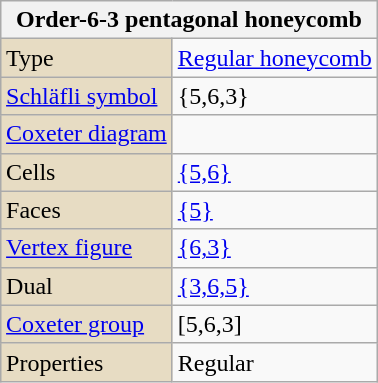<table class="wikitable" align="right" style="margin-left:10px">
<tr>
<th bgcolor=#e7dcc3 colspan=2>Order-6-3 pentagonal honeycomb</th>
</tr>
<tr>
<td bgcolor=#e7dcc3>Type</td>
<td><a href='#'>Regular honeycomb</a></td>
</tr>
<tr>
<td bgcolor=#e7dcc3><a href='#'>Schläfli symbol</a></td>
<td>{5,6,3}</td>
</tr>
<tr>
<td bgcolor=#e7dcc3><a href='#'>Coxeter diagram</a></td>
<td></td>
</tr>
<tr>
<td bgcolor=#e7dcc3>Cells</td>
<td><a href='#'>{5,6}</a> </td>
</tr>
<tr>
<td bgcolor=#e7dcc3>Faces</td>
<td><a href='#'>{5}</a></td>
</tr>
<tr>
<td bgcolor=#e7dcc3><a href='#'>Vertex figure</a></td>
<td><a href='#'>{6,3}</a></td>
</tr>
<tr>
<td bgcolor=#e7dcc3>Dual</td>
<td><a href='#'>{3,6,5}</a></td>
</tr>
<tr>
<td bgcolor=#e7dcc3><a href='#'>Coxeter group</a></td>
<td>[5,6,3]</td>
</tr>
<tr>
<td bgcolor=#e7dcc3>Properties</td>
<td>Regular</td>
</tr>
</table>
